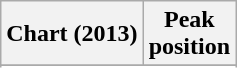<table class="wikitable sortable plainrowheaders">
<tr>
<th>Chart (2013)</th>
<th>Peak<br>position</th>
</tr>
<tr>
</tr>
<tr>
</tr>
<tr>
</tr>
<tr>
</tr>
<tr>
</tr>
<tr>
</tr>
<tr>
</tr>
<tr>
</tr>
<tr>
</tr>
<tr>
</tr>
<tr>
</tr>
<tr>
</tr>
<tr>
</tr>
<tr>
</tr>
<tr>
</tr>
<tr>
</tr>
<tr>
</tr>
<tr>
</tr>
<tr>
</tr>
<tr>
</tr>
<tr>
</tr>
<tr>
</tr>
<tr>
</tr>
<tr>
</tr>
<tr>
</tr>
<tr>
</tr>
<tr>
</tr>
</table>
